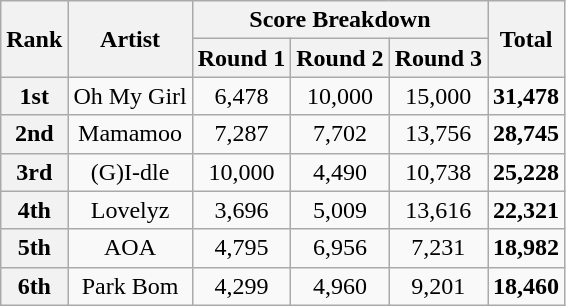<table class="wikitable plainrowheaders sortable" style="text-align:center">
<tr>
<th scope="col" rowspan="2">Rank</th>
<th scope="col" rowspan="2">Artist</th>
<th scope="col" colspan="3">Score Breakdown</th>
<th scope="col" rowspan="2">Total<br></th>
</tr>
<tr>
<th scope="col">Round 1<br></th>
<th scope="col">Round 2<br></th>
<th scope="col">Round 3<br></th>
</tr>
<tr>
<th scope="row" style="text-align:center"><strong>1st</strong></th>
<td>Oh My Girl</td>
<td>6,478</td>
<td>10,000</td>
<td>15,000</td>
<td><strong>31,478</strong></td>
</tr>
<tr>
<th scope="row" style="text-align:center"><strong>2nd</strong></th>
<td>Mamamoo</td>
<td>7,287</td>
<td>7,702</td>
<td>13,756</td>
<td><strong>28,745</strong></td>
</tr>
<tr>
<th scope="row" style="text-align:center"><strong>3rd</strong></th>
<td>(G)I-dle</td>
<td>10,000</td>
<td>4,490</td>
<td>10,738</td>
<td><strong>25,228</strong></td>
</tr>
<tr>
<th scope="row" style="text-align:center"><strong>4th</strong></th>
<td>Lovelyz</td>
<td>3,696</td>
<td>5,009</td>
<td>13,616</td>
<td><strong>22,321</strong></td>
</tr>
<tr>
<th scope="row" style="text-align:center"><strong>5th</strong></th>
<td>AOA</td>
<td>4,795</td>
<td>6,956</td>
<td>7,231</td>
<td><strong>18,982</strong></td>
</tr>
<tr>
<th scope="row" style="text-align:center"><strong>6th</strong></th>
<td>Park Bom</td>
<td>4,299</td>
<td>4,960</td>
<td>9,201</td>
<td><strong>18,460</strong></td>
</tr>
</table>
